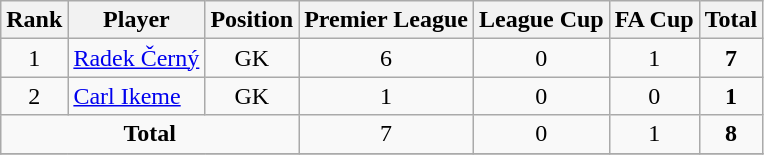<table class="wikitable">
<tr>
<th>Rank</th>
<th>Player</th>
<th>Position</th>
<th>Premier League</th>
<th>League Cup</th>
<th>FA Cup</th>
<th>Total</th>
</tr>
<tr>
<td align=center>1</td>
<td> <a href='#'>Radek Černý</a></td>
<td align=center>GK</td>
<td align=center>6</td>
<td align=center>0</td>
<td align=center>1</td>
<td align=center><strong>7</strong></td>
</tr>
<tr>
<td align=center>2</td>
<td> <a href='#'>Carl Ikeme</a></td>
<td align=center>GK</td>
<td align=center>1</td>
<td align=center>0</td>
<td align=center>0</td>
<td align=center><strong>1</strong></td>
</tr>
<tr>
<td colspan=3 align=center><strong>Total</strong></td>
<td align=center>7</td>
<td align=center>0</td>
<td align=center>1</td>
<td align=center><strong>8</strong></td>
</tr>
<tr>
</tr>
</table>
